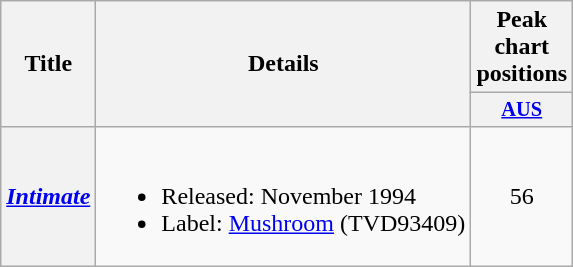<table class="wikitable plainrowheaders">
<tr>
<th rowspan="2">Title</th>
<th rowspan="2">Details</th>
<th colspan="1">Peak chart positions</th>
</tr>
<tr>
<th style="width:3em;font-size:85%;"><a href='#'>AUS</a><br></th>
</tr>
<tr>
<th scope="row"><em><a href='#'>Intimate</a></em></th>
<td><br><ul><li>Released: November 1994</li><li>Label: <a href='#'>Mushroom</a> (TVD93409)</li></ul></td>
<td align="center">56</td>
</tr>
</table>
